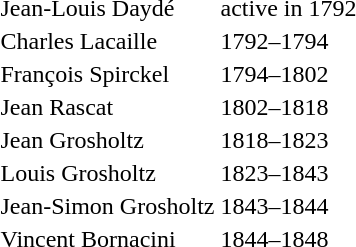<table>
<tr>
<td>Jean-Louis Daydé</td>
<td>active in 1792</td>
</tr>
<tr>
<td>Charles Lacaille</td>
<td>1792–1794</td>
</tr>
<tr>
<td>François Spirckel</td>
<td>1794–1802</td>
</tr>
<tr>
<td>Jean Rascat</td>
<td>1802–1818</td>
</tr>
<tr>
<td>Jean Grosholtz</td>
<td>1818–1823</td>
</tr>
<tr>
<td>Louis Grosholtz</td>
<td>1823–1843</td>
</tr>
<tr>
<td>Jean-Simon Grosholtz</td>
<td>1843–1844</td>
</tr>
<tr>
<td>Vincent Bornacini</td>
<td>1844–1848</td>
</tr>
</table>
